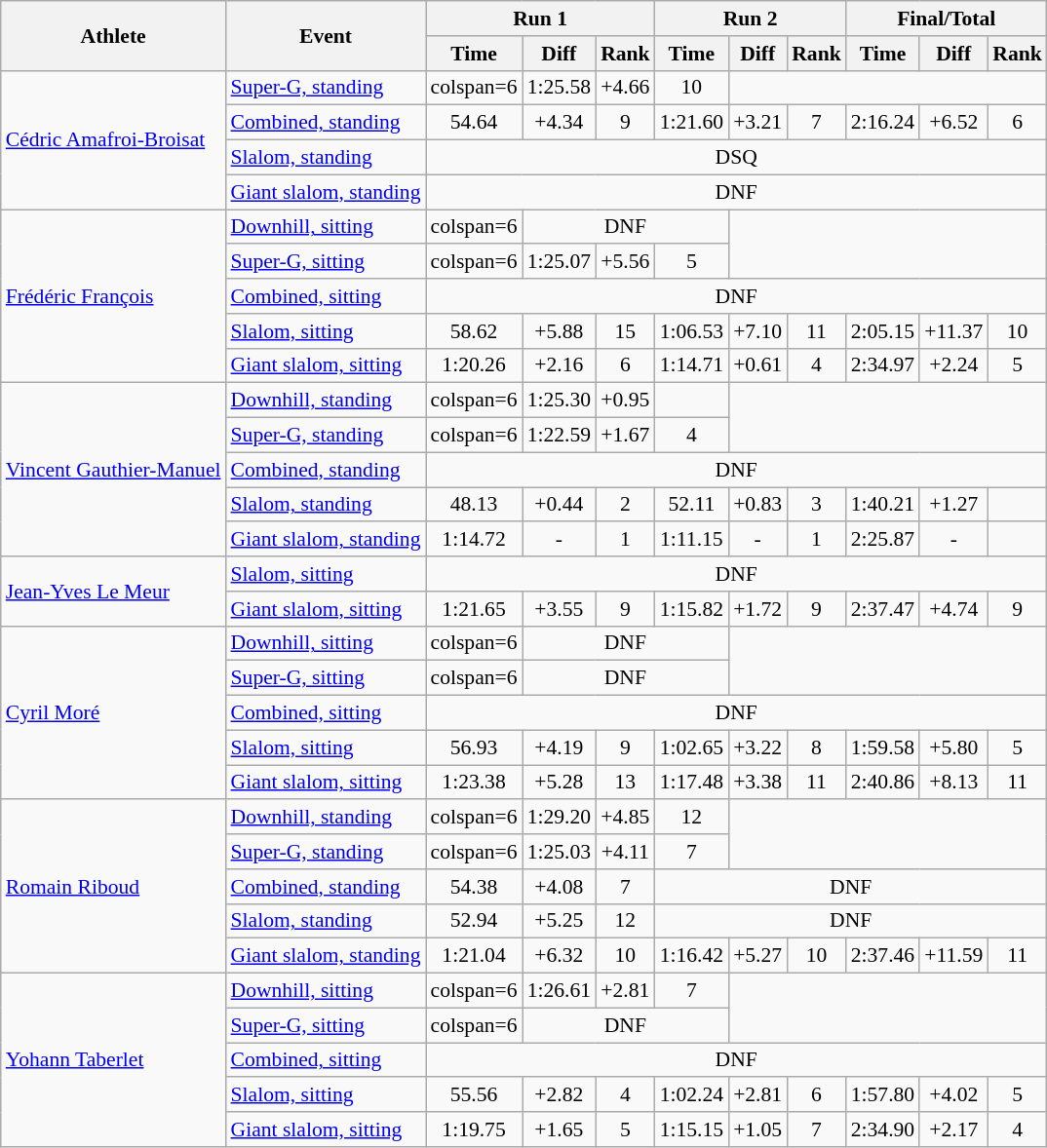<table class="wikitable" style="font-size:90%">
<tr>
<th rowspan="2">Athlete</th>
<th rowspan="2">Event</th>
<th colspan="3">Run 1</th>
<th colspan="3">Run 2</th>
<th colspan="3">Final/Total</th>
</tr>
<tr>
<th>Time</th>
<th>Diff</th>
<th>Rank</th>
<th>Time</th>
<th>Diff</th>
<th>Rank</th>
<th>Time</th>
<th>Diff</th>
<th>Rank</th>
</tr>
<tr>
<td rowspan=4><a href='#'>Cédric Amafroi-Broisat</a></td>
<td><a href='#'>Super-G, standing</a></td>
<td>colspan=6 </td>
<td align="center">1:25.58</td>
<td align="center">+4.66</td>
<td align="center">10</td>
</tr>
<tr>
<td><a href='#'>Combined, standing</a></td>
<td align="center">54.64</td>
<td align="center">+4.34</td>
<td align="center">9</td>
<td align="center">1:21.60</td>
<td align="center">+3.21</td>
<td align="center">7</td>
<td align="center">2:16.24</td>
<td align="center">+6.52</td>
<td align="center">6</td>
</tr>
<tr>
<td><a href='#'>Slalom, standing</a></td>
<td align="center" colspan=9>DSQ</td>
</tr>
<tr>
<td><a href='#'>Giant slalom, standing</a></td>
<td align="center" colspan=9>DNF</td>
</tr>
<tr>
<td rowspan=5><a href='#'>Frédéric François</a></td>
<td><a href='#'>Downhill, sitting</a></td>
<td>colspan=6 </td>
<td align="center" colspan=3>DNF</td>
</tr>
<tr>
<td><a href='#'>Super-G, sitting</a></td>
<td>colspan=6 </td>
<td align="center">1:25.07</td>
<td align="center">+5.56</td>
<td align="center">5</td>
</tr>
<tr>
<td><a href='#'>Combined, sitting</a></td>
<td align="center" colspan=9>DNF</td>
</tr>
<tr>
<td><a href='#'>Slalom, sitting</a></td>
<td align="center">58.62</td>
<td align="center">+5.88</td>
<td align="center">15</td>
<td align="center">1:06.53</td>
<td align="center">+7.10</td>
<td align="center">11</td>
<td align="center">2:05.15</td>
<td align="center">+11.37</td>
<td align="center">10</td>
</tr>
<tr>
<td><a href='#'>Giant slalom, sitting</a></td>
<td align="center">1:20.26</td>
<td align="center">+2.16</td>
<td align="center">6</td>
<td align="center">1:14.71</td>
<td align="center">+0.61</td>
<td align="center">4</td>
<td align="center">2:34.97</td>
<td align="center">+2.24</td>
<td align="center">5</td>
</tr>
<tr>
<td rowspan=5><a href='#'>Vincent Gauthier-Manuel</a></td>
<td><a href='#'>Downhill, standing</a></td>
<td>colspan=6 </td>
<td align="center">1:25.30</td>
<td align="center">+0.95</td>
<td align="center"></td>
</tr>
<tr>
<td><a href='#'>Super-G, standing</a></td>
<td>colspan=6 </td>
<td align="center">1:22.59</td>
<td align="center">+1.67</td>
<td align="center">4</td>
</tr>
<tr>
<td><a href='#'>Combined, standing</a></td>
<td align="center" colspan=9>DNF</td>
</tr>
<tr>
<td><a href='#'>Slalom, standing</a></td>
<td align="center">48.13</td>
<td align="center">+0.44</td>
<td align="center">2</td>
<td align="center">52.11</td>
<td align="center">+0.83</td>
<td align="center">3</td>
<td align="center">1:40.21</td>
<td align="center">+1.27</td>
<td align="center"></td>
</tr>
<tr>
<td><a href='#'>Giant slalom, standing</a></td>
<td align="center">1:14.72</td>
<td align="center">-</td>
<td align="center">1</td>
<td align="center">1:11.15</td>
<td align="center">-</td>
<td align="center">1</td>
<td align="center">2:25.87</td>
<td align="center">-</td>
<td align="center"></td>
</tr>
<tr>
<td rowspan=2><a href='#'>Jean-Yves Le Meur</a></td>
<td><a href='#'>Slalom, sitting</a></td>
<td align="center" colspan=9>DNF</td>
</tr>
<tr>
<td><a href='#'>Giant slalom, sitting</a></td>
<td align="center">1:21.65</td>
<td align="center">+3.55</td>
<td align="center">9</td>
<td align="center">1:15.82</td>
<td align="center">+1.72</td>
<td align="center">9</td>
<td align="center">2:37.47</td>
<td align="center">+4.74</td>
<td align="center">9</td>
</tr>
<tr>
<td rowspan=5><a href='#'>Cyril Moré</a></td>
<td><a href='#'>Downhill, sitting</a></td>
<td>colspan=6 </td>
<td align="center" colspan=3>DNF</td>
</tr>
<tr>
<td><a href='#'>Super-G, sitting</a></td>
<td>colspan=6 </td>
<td align="center" colspan=3>DNF</td>
</tr>
<tr>
<td><a href='#'>Combined, sitting</a></td>
<td align="center" colspan=9>DNF</td>
</tr>
<tr>
<td><a href='#'>Slalom, sitting</a></td>
<td align="center">56.93</td>
<td align="center">+4.19</td>
<td align="center">9</td>
<td align="center">1:02.65</td>
<td align="center">+3.22</td>
<td align="center">8</td>
<td align="center">1:59.58</td>
<td align="center">+5.80</td>
<td align="center">5</td>
</tr>
<tr>
<td><a href='#'>Giant slalom, sitting</a></td>
<td align="center">1:23.38</td>
<td align="center">+5.28</td>
<td align="center">13</td>
<td align="center">1:17.48</td>
<td align="center">+3.38</td>
<td align="center">11</td>
<td align="center">2:40.86</td>
<td align="center">+8.13</td>
<td align="center">11</td>
</tr>
<tr>
<td rowspan=5><a href='#'>Romain Riboud</a></td>
<td><a href='#'>Downhill, standing</a></td>
<td>colspan=6 </td>
<td align="center">1:29.20</td>
<td align="center">+4.85</td>
<td align="center">12</td>
</tr>
<tr>
<td><a href='#'>Super-G, standing</a></td>
<td>colspan=6 </td>
<td align="center">1:25.03</td>
<td align="center">+4.11</td>
<td align="center">7</td>
</tr>
<tr>
<td><a href='#'>Combined, standing</a></td>
<td align="center">54.38</td>
<td align="center">+4.08</td>
<td align="center">7</td>
<td align="center" colspan=6>DNF</td>
</tr>
<tr>
<td><a href='#'>Slalom, standing</a></td>
<td align="center">52.94</td>
<td align="center">+5.25</td>
<td align="center">12</td>
<td align="center" colspan=6>DNF</td>
</tr>
<tr>
<td><a href='#'>Giant slalom, standing</a></td>
<td align="center">1:21.04</td>
<td align="center">+6.32</td>
<td align="center">10</td>
<td align="center">1:16.42</td>
<td align="center">+5.27</td>
<td align="center">10</td>
<td align="center">2:37.46</td>
<td align="center">+11.59</td>
<td align="center">11</td>
</tr>
<tr>
<td rowspan=5><a href='#'>Yohann Taberlet</a></td>
<td><a href='#'>Downhill, sitting</a></td>
<td>colspan=6 </td>
<td align="center">1:26.61</td>
<td align="center">+2.81</td>
<td align="center">7</td>
</tr>
<tr>
<td><a href='#'>Super-G, sitting</a></td>
<td>colspan=6 </td>
<td align="center" colspan=3>DNF</td>
</tr>
<tr>
<td><a href='#'>Combined, sitting</a></td>
<td align="center" colspan=9>DNF</td>
</tr>
<tr>
<td><a href='#'>Slalom, sitting</a></td>
<td align="center">55.56</td>
<td align="center">+2.82</td>
<td align="center">4</td>
<td align="center">1:02.24</td>
<td align="center">+2.81</td>
<td align="center">6</td>
<td align="center">1:57.80</td>
<td align="center">+4.02</td>
<td align="center">5</td>
</tr>
<tr>
<td><a href='#'>Giant slalom, sitting</a></td>
<td align="center">1:19.75</td>
<td align="center">+1.65</td>
<td align="center">5</td>
<td align="center">1:15.15</td>
<td align="center">+1.05</td>
<td align="center">7</td>
<td align="center">2:34.90</td>
<td align="center">+2.17</td>
<td align="center">4</td>
</tr>
</table>
